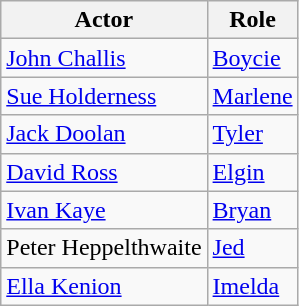<table class="wikitable">
<tr>
<th>Actor</th>
<th>Role</th>
</tr>
<tr>
<td><a href='#'>John Challis</a></td>
<td><a href='#'>Boycie</a></td>
</tr>
<tr>
<td><a href='#'>Sue Holderness</a></td>
<td><a href='#'>Marlene</a></td>
</tr>
<tr>
<td><a href='#'>Jack Doolan</a></td>
<td><a href='#'>Tyler</a></td>
</tr>
<tr>
<td><a href='#'>David Ross</a></td>
<td><a href='#'>Elgin</a></td>
</tr>
<tr>
<td><a href='#'>Ivan Kaye</a></td>
<td><a href='#'>Bryan</a></td>
</tr>
<tr>
<td>Peter Heppelthwaite</td>
<td><a href='#'>Jed</a></td>
</tr>
<tr>
<td><a href='#'>Ella Kenion</a></td>
<td><a href='#'>Imelda</a></td>
</tr>
</table>
